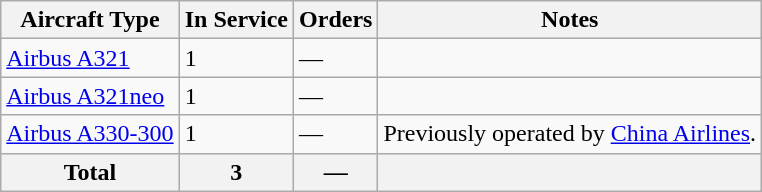<table class="wikitable">
<tr>
<th>Aircraft Type</th>
<th>In Service</th>
<th>Orders</th>
<th>Notes</th>
</tr>
<tr>
<td><a href='#'>Airbus A321</a></td>
<td>1</td>
<td>—</td>
<td></td>
</tr>
<tr>
<td><a href='#'>Airbus A321neo</a></td>
<td>1</td>
<td>—</td>
<td></td>
</tr>
<tr>
<td><a href='#'>Airbus A330-300</a></td>
<td>1</td>
<td>—</td>
<td>Previously operated by <a href='#'>China Airlines</a>.</td>
</tr>
<tr>
<th>Total</th>
<th>3</th>
<th>—</th>
<th></th>
</tr>
</table>
